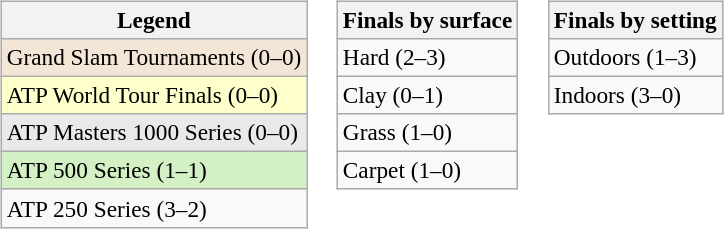<table>
<tr valign=top>
<td><br><table class=wikitable style=font-size:97%>
<tr>
<th>Legend</th>
</tr>
<tr style="background:#f3e6d7;">
<td>Grand Slam Tournaments (0–0)</td>
</tr>
<tr style="background:#ffc;">
<td>ATP World Tour Finals (0–0)</td>
</tr>
<tr style="background:#e9e9e9;">
<td>ATP Masters 1000 Series (0–0)</td>
</tr>
<tr style="background:#d4f1c5;">
<td>ATP 500 Series (1–1)</td>
</tr>
<tr>
<td>ATP 250 Series (3–2)</td>
</tr>
</table>
</td>
<td><br><table class=wikitable style=font-size:97%>
<tr>
<th>Finals by surface</th>
</tr>
<tr>
<td>Hard (2–3)</td>
</tr>
<tr>
<td>Clay (0–1)</td>
</tr>
<tr>
<td>Grass (1–0)</td>
</tr>
<tr>
<td>Carpet (1–0)</td>
</tr>
</table>
</td>
<td><br><table class=wikitable style=font-size:97%>
<tr>
<th>Finals by setting</th>
</tr>
<tr>
<td>Outdoors (1–3)</td>
</tr>
<tr>
<td>Indoors (3–0)</td>
</tr>
</table>
</td>
</tr>
</table>
